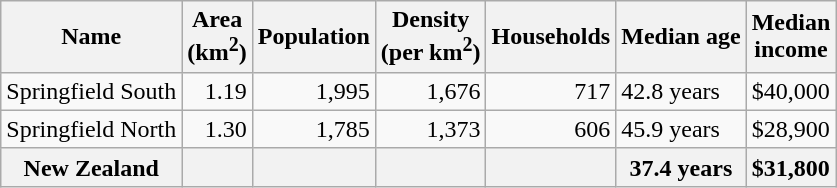<table class="wikitable">
<tr>
<th>Name</th>
<th>Area<br>(km<sup>2</sup>)</th>
<th>Population</th>
<th>Density<br>(per km<sup>2</sup>)</th>
<th>Households</th>
<th>Median age</th>
<th>Median<br>income</th>
</tr>
<tr>
<td>Springfield South</td>
<td style="text-align:right;">1.19</td>
<td style="text-align:right;">1,995</td>
<td style="text-align:right;">1,676</td>
<td style="text-align:right;">717</td>
<td>42.8 years</td>
<td>$40,000</td>
</tr>
<tr>
<td>Springfield North</td>
<td style="text-align:right;">1.30</td>
<td style="text-align:right;">1,785</td>
<td style="text-align:right;">1,373</td>
<td style="text-align:right;">606</td>
<td>45.9 years</td>
<td>$28,900</td>
</tr>
<tr>
<th>New Zealand</th>
<th></th>
<th></th>
<th></th>
<th></th>
<th>37.4 years</th>
<th style="text-align:left;">$31,800</th>
</tr>
</table>
